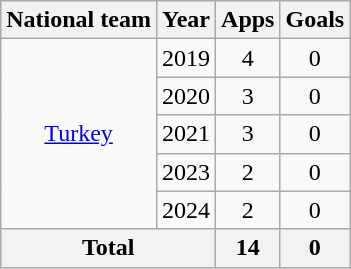<table class=wikitable style=text-align:center>
<tr>
<th>National team</th>
<th>Year</th>
<th>Apps</th>
<th>Goals</th>
</tr>
<tr>
<td rowspan="5"><a href='#'>Turkey</a></td>
<td>2019</td>
<td>4</td>
<td>0</td>
</tr>
<tr>
<td>2020</td>
<td>3</td>
<td>0</td>
</tr>
<tr>
<td>2021</td>
<td>3</td>
<td>0</td>
</tr>
<tr>
<td>2023</td>
<td>2</td>
<td>0</td>
</tr>
<tr>
<td>2024</td>
<td>2</td>
<td>0</td>
</tr>
<tr>
<th colspan="2">Total</th>
<th>14</th>
<th>0</th>
</tr>
</table>
